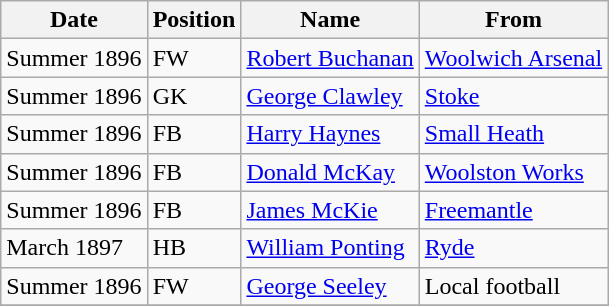<table class="wikitable">
<tr>
<th>Date</th>
<th>Position</th>
<th>Name</th>
<th>From</th>
</tr>
<tr>
<td>Summer 1896</td>
<td>FW</td>
<td><a href='#'>Robert Buchanan</a></td>
<td><a href='#'>Woolwich Arsenal</a></td>
</tr>
<tr>
<td>Summer 1896</td>
<td>GK</td>
<td><a href='#'>George Clawley</a></td>
<td><a href='#'>Stoke</a></td>
</tr>
<tr>
<td>Summer 1896</td>
<td>FB</td>
<td><a href='#'>Harry Haynes</a></td>
<td><a href='#'>Small Heath</a></td>
</tr>
<tr>
<td>Summer 1896</td>
<td>FB</td>
<td><a href='#'>Donald McKay</a></td>
<td><a href='#'>Woolston Works</a></td>
</tr>
<tr>
<td>Summer 1896</td>
<td>FB</td>
<td><a href='#'>James McKie</a></td>
<td><a href='#'>Freemantle</a></td>
</tr>
<tr>
<td>March 1897</td>
<td>HB</td>
<td><a href='#'>William Ponting</a></td>
<td><a href='#'>Ryde</a></td>
</tr>
<tr>
<td>Summer 1896</td>
<td>FW</td>
<td><a href='#'>George Seeley</a></td>
<td>Local football</td>
</tr>
<tr>
</tr>
</table>
